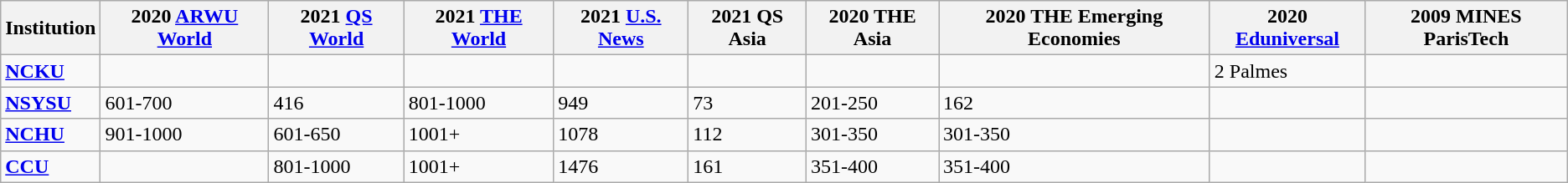<table class="wikitable sortable">
<tr>
<th>Institution</th>
<th>2020 <a href='#'>ARWU World</a></th>
<th>2021 <a href='#'>QS World</a></th>
<th>2021 <a href='#'>THE World</a></th>
<th>2021 <a href='#'>U.S. News</a></th>
<th>2021 QS Asia</th>
<th>2020 THE Asia</th>
<th>2020 THE Emerging Economies</th>
<th>2020 <a href='#'>Eduniversal</a></th>
<th>2009 MINES ParisTech</th>
</tr>
<tr>
<td><strong><a href='#'>NCKU</a></strong></td>
<td></td>
<td></td>
<td></td>
<td></td>
<td></td>
<td></td>
<td></td>
<td>2 Palmes</td>
<td></td>
</tr>
<tr>
<td><strong><a href='#'>NSYSU</a></strong></td>
<td>601-700</td>
<td>416</td>
<td>801-1000</td>
<td>949</td>
<td>73</td>
<td>201-250</td>
<td>162</td>
<td></td>
<td></td>
</tr>
<tr>
<td><strong><a href='#'>NCHU</a></strong></td>
<td>901-1000</td>
<td>601-650</td>
<td>1001+</td>
<td>1078</td>
<td>112</td>
<td>301-350</td>
<td>301-350</td>
<td></td>
<td></td>
</tr>
<tr>
<td><strong><a href='#'>CCU</a></strong></td>
<td></td>
<td>801-1000</td>
<td>1001+</td>
<td>1476</td>
<td>161</td>
<td>351-400</td>
<td>351-400</td>
<td></td>
<td></td>
</tr>
</table>
